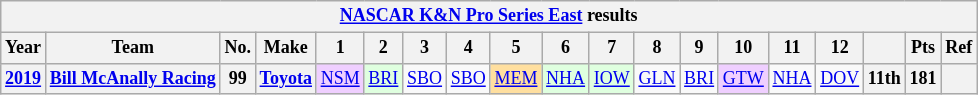<table class="wikitable" style="text-align:center; font-size:75%">
<tr>
<th colspan=19><a href='#'>NASCAR K&N Pro Series East</a> results</th>
</tr>
<tr>
<th>Year</th>
<th>Team</th>
<th>No.</th>
<th>Make</th>
<th>1</th>
<th>2</th>
<th>3</th>
<th>4</th>
<th>5</th>
<th>6</th>
<th>7</th>
<th>8</th>
<th>9</th>
<th>10</th>
<th>11</th>
<th>12</th>
<th></th>
<th>Pts</th>
<th>Ref</th>
</tr>
<tr>
<th><a href='#'>2019</a></th>
<th><a href='#'>Bill McAnally Racing</a></th>
<th>99</th>
<th><a href='#'>Toyota</a></th>
<td style="background:#EFCFFF;"><a href='#'>NSM</a><br></td>
<td style="background:#DFFFDF;"><a href='#'>BRI</a><br></td>
<td><a href='#'>SBO</a></td>
<td><a href='#'>SBO</a></td>
<td style="background:#FFDF9F;"><a href='#'>MEM</a><br></td>
<td style="background:#DFFFDF;"><a href='#'>NHA</a><br></td>
<td style="background:#DFFFDF;"><a href='#'>IOW</a><br></td>
<td><a href='#'>GLN</a></td>
<td><a href='#'>BRI</a></td>
<td style="background:#EFCFFF;"><a href='#'>GTW</a><br></td>
<td><a href='#'>NHA</a></td>
<td><a href='#'>DOV</a></td>
<th>11th</th>
<th>181</th>
<th></th>
</tr>
</table>
